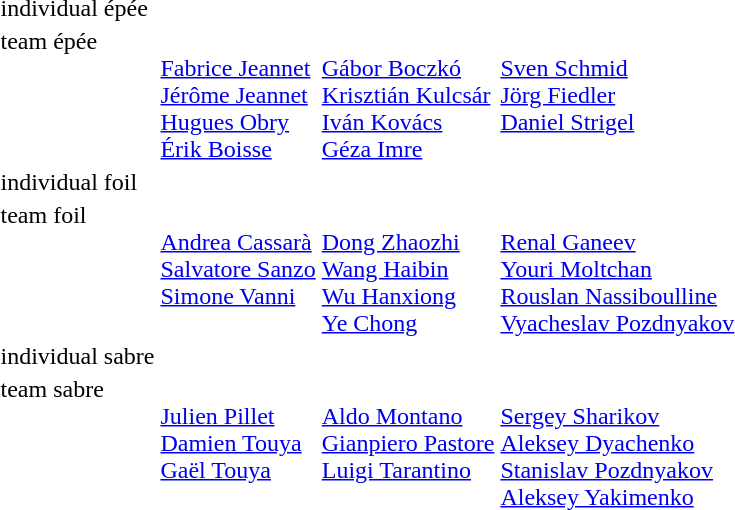<table>
<tr>
<td>individual épée<br></td>
<td></td>
<td></td>
<td></td>
</tr>
<tr valign="top">
<td>team épée<br></td>
<td><br><a href='#'>Fabrice Jeannet</a><br><a href='#'>Jérôme Jeannet</a><br><a href='#'>Hugues Obry</a><br><a href='#'>Érik Boisse</a></td>
<td><br><a href='#'>Gábor Boczkó</a><br><a href='#'>Krisztián Kulcsár</a><br><a href='#'>Iván Kovács</a><br><a href='#'>Géza Imre</a></td>
<td><br><a href='#'>Sven Schmid</a><br><a href='#'>Jörg Fiedler</a><br><a href='#'>Daniel Strigel</a></td>
</tr>
<tr>
<td>individual foil<br></td>
<td></td>
<td></td>
<td></td>
</tr>
<tr valign="top">
<td>team foil<br></td>
<td><br><a href='#'>Andrea Cassarà</a><br><a href='#'>Salvatore Sanzo</a><br><a href='#'>Simone Vanni</a></td>
<td><br><a href='#'>Dong Zhaozhi</a><br><a href='#'>Wang Haibin</a><br><a href='#'>Wu Hanxiong</a><br><a href='#'>Ye Chong</a></td>
<td><br><a href='#'>Renal Ganeev</a><br><a href='#'>Youri Moltchan</a><br><a href='#'>Rouslan Nassiboulline</a><br><a href='#'>Vyacheslav Pozdnyakov</a></td>
</tr>
<tr>
<td>individual sabre<br></td>
<td></td>
<td></td>
<td></td>
</tr>
<tr valign="top">
<td>team sabre<br></td>
<td><br><a href='#'>Julien Pillet</a><br><a href='#'>Damien Touya</a><br><a href='#'>Gaël Touya</a></td>
<td><br><a href='#'>Aldo Montano</a><br><a href='#'>Gianpiero Pastore</a><br><a href='#'>Luigi Tarantino</a></td>
<td><br><a href='#'>Sergey Sharikov</a><br><a href='#'>Aleksey Dyachenko</a><br><a href='#'>Stanislav Pozdnyakov</a><br><a href='#'>Aleksey Yakimenko</a></td>
</tr>
</table>
